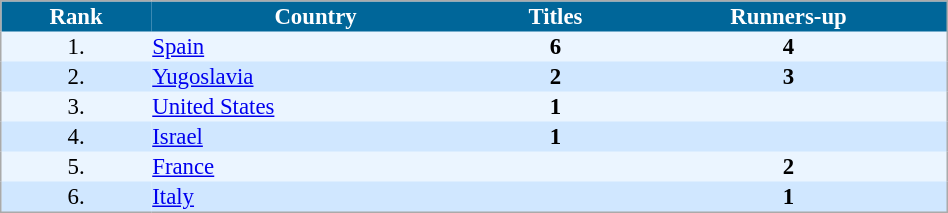<table cellspacing="0" style="background: #EBF5FF; border: 1px #aaa solid; border-collapse: collapse; font-size: 95%;" width=50%>
<tr bgcolor=#006699 style="color:white;">
<th>Rank</th>
<th>Country</th>
<th>Titles</th>
<th>Runners-up</th>
</tr>
<tr>
<td align=center>1.</td>
<td> <a href='#'>Spain</a></td>
<td align=center><strong>6</strong></td>
<td align=center><strong>4</strong></td>
</tr>
<tr bgcolor=#D0E7FF>
<td align=center>2.</td>
<td> <a href='#'>Yugoslavia</a></td>
<td align=center><strong>2</strong></td>
<td align=center><strong>3</strong></td>
</tr>
<tr>
<td align=center>3.</td>
<td> <a href='#'>United States</a></td>
<td align=center><strong>1</strong></td>
<td align=center></td>
</tr>
<tr bgcolor=#D0E7FF>
<td align=center>4.</td>
<td> <a href='#'>Israel</a></td>
<td align=center><strong>1</strong></td>
<td align=center></td>
</tr>
<tr>
<td align=center>5.</td>
<td> <a href='#'>France</a></td>
<td align=center></td>
<td align=center><strong>2</strong></td>
</tr>
<tr bgcolor=#D0E7FF>
<td align=center>6.</td>
<td> <a href='#'>Italy</a></td>
<td align=center></td>
<td align=center><strong>1</strong></td>
</tr>
</table>
